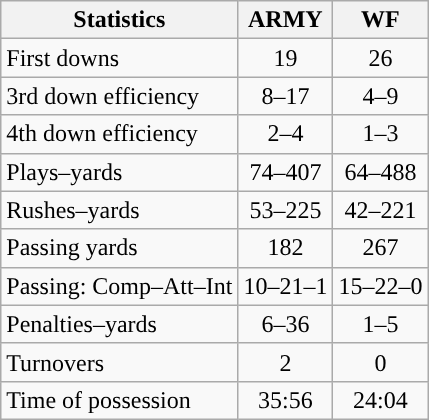<table class="wikitable">
<tr>
<th>Statistics</th>
<th>ARMY</th>
<th>WF</th>
</tr>
<tr>
<td>First downs</td>
<td align=center>19</td>
<td align=center>26</td>
</tr>
<tr>
<td>3rd down efficiency</td>
<td align=center>8–17</td>
<td align=center>4–9</td>
</tr>
<tr>
<td>4th down efficiency</td>
<td align=center>2–4</td>
<td align=center>1–3</td>
</tr>
<tr>
<td>Plays–yards</td>
<td align=center>74–407</td>
<td align=center>64–488</td>
</tr>
<tr>
<td>Rushes–yards</td>
<td align=center>53–225</td>
<td align=center>42–221</td>
</tr>
<tr>
<td>Passing yards</td>
<td align=center>182</td>
<td align=center>267</td>
</tr>
<tr>
<td>Passing: Comp–Att–Int</td>
<td align=center>10–21–1</td>
<td align=center>15–22–0</td>
</tr>
<tr>
<td>Penalties–yards</td>
<td align=center>6–36</td>
<td align=center>1–5</td>
</tr>
<tr>
<td>Turnovers</td>
<td align=center>2</td>
<td align=center>0</td>
</tr>
<tr>
<td>Time of possession</td>
<td align=center>35:56</td>
<td align=center>24:04</td>
</tr>
</table>
